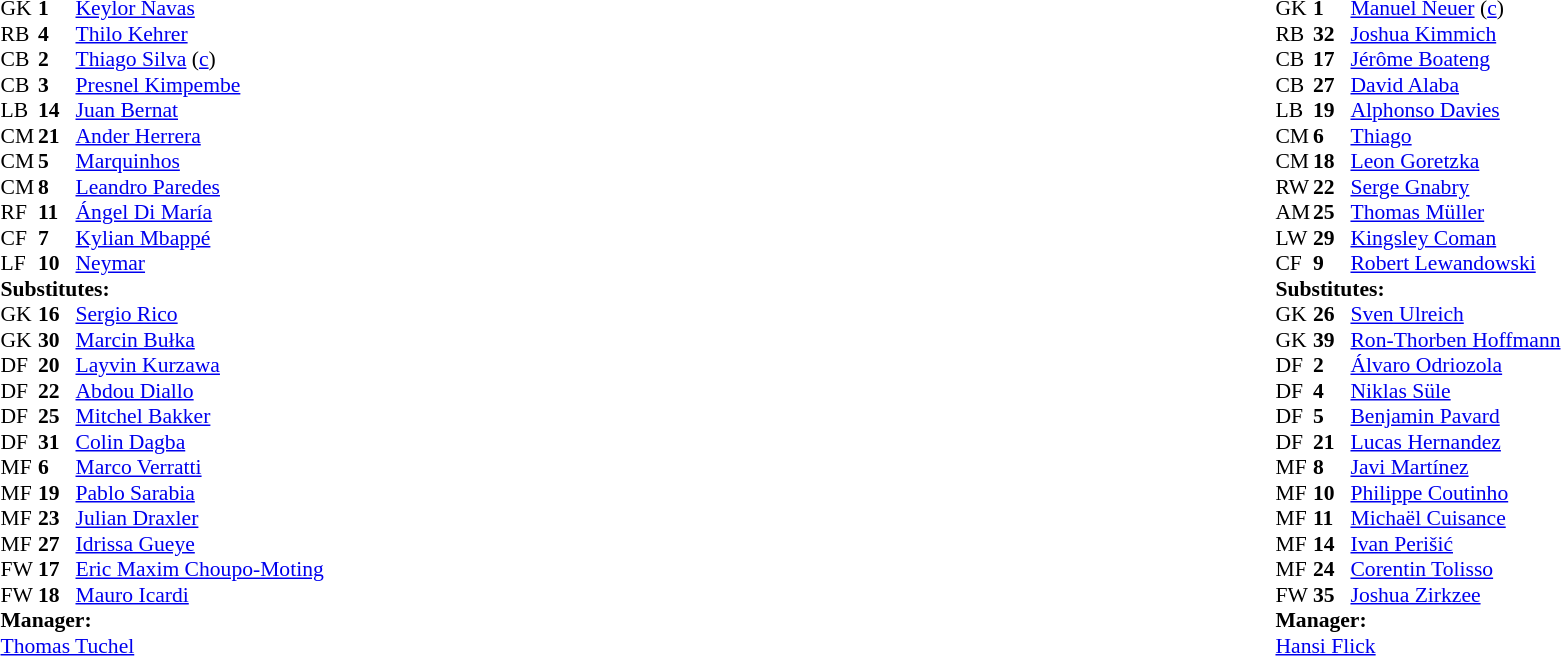<table width="100%">
<tr>
<td valign="top" width="40%"><br><table style="font-size:90%" cellspacing="0" cellpadding="0">
<tr>
<th width=25></th>
<th width=25></th>
</tr>
<tr>
<td>GK</td>
<td><strong>1</strong></td>
<td> <a href='#'>Keylor Navas</a></td>
</tr>
<tr>
<td>RB</td>
<td><strong>4</strong></td>
<td> <a href='#'>Thilo Kehrer</a></td>
</tr>
<tr>
<td>CB</td>
<td><strong>2</strong></td>
<td> <a href='#'>Thiago Silva</a> (<a href='#'>c</a>)</td>
<td></td>
</tr>
<tr>
<td>CB</td>
<td><strong>3</strong></td>
<td> <a href='#'>Presnel Kimpembe</a></td>
</tr>
<tr>
<td>LB</td>
<td><strong>14</strong></td>
<td> <a href='#'>Juan Bernat</a></td>
<td></td>
<td></td>
</tr>
<tr>
<td>CM</td>
<td><strong>21</strong></td>
<td> <a href='#'>Ander Herrera</a></td>
<td></td>
<td></td>
</tr>
<tr>
<td>CM</td>
<td><strong>5</strong></td>
<td> <a href='#'>Marquinhos</a></td>
</tr>
<tr>
<td>CM</td>
<td><strong>8</strong></td>
<td> <a href='#'>Leandro Paredes</a></td>
<td></td>
<td></td>
</tr>
<tr>
<td>RF</td>
<td><strong>11</strong></td>
<td> <a href='#'>Ángel Di María</a></td>
<td></td>
<td></td>
</tr>
<tr>
<td>CF</td>
<td><strong>7</strong></td>
<td> <a href='#'>Kylian Mbappé</a></td>
</tr>
<tr>
<td>LF</td>
<td><strong>10</strong></td>
<td> <a href='#'>Neymar</a></td>
<td></td>
</tr>
<tr>
<td colspan=3><strong>Substitutes:</strong></td>
</tr>
<tr>
<td>GK</td>
<td><strong>16</strong></td>
<td> <a href='#'>Sergio Rico</a></td>
</tr>
<tr>
<td>GK</td>
<td><strong>30</strong></td>
<td> <a href='#'>Marcin Bułka</a></td>
</tr>
<tr>
<td>DF</td>
<td><strong>20</strong></td>
<td> <a href='#'>Layvin Kurzawa</a></td>
<td></td>
<td></td>
</tr>
<tr>
<td>DF</td>
<td><strong>22</strong></td>
<td> <a href='#'>Abdou Diallo</a></td>
</tr>
<tr>
<td>DF</td>
<td><strong>25</strong></td>
<td> <a href='#'>Mitchel Bakker</a></td>
</tr>
<tr>
<td>DF</td>
<td><strong>31</strong></td>
<td> <a href='#'>Colin Dagba</a></td>
</tr>
<tr>
<td>MF</td>
<td><strong>6</strong></td>
<td> <a href='#'>Marco Verratti</a></td>
<td></td>
<td></td>
</tr>
<tr>
<td>MF</td>
<td><strong>19</strong></td>
<td> <a href='#'>Pablo Sarabia</a></td>
</tr>
<tr>
<td>MF</td>
<td><strong>23</strong></td>
<td> <a href='#'>Julian Draxler</a></td>
<td></td>
<td></td>
</tr>
<tr>
<td>MF</td>
<td><strong>27</strong></td>
<td> <a href='#'>Idrissa Gueye</a></td>
</tr>
<tr>
<td>FW</td>
<td><strong>17</strong></td>
<td> <a href='#'>Eric Maxim Choupo-Moting</a></td>
<td></td>
<td></td>
</tr>
<tr>
<td>FW</td>
<td><strong>18</strong></td>
<td> <a href='#'>Mauro Icardi</a></td>
</tr>
<tr>
<td colspan=3><strong>Manager:</strong></td>
</tr>
<tr>
<td colspan=3> <a href='#'>Thomas Tuchel</a></td>
</tr>
</table>
</td>
<td valign="top"></td>
<td valign="top" width="50%"><br><table style="font-size:90%; margin:auto" cellspacing="0" cellpadding="0">
<tr>
<th width=25></th>
<th width=25></th>
</tr>
<tr>
<td>GK</td>
<td><strong>1</strong></td>
<td> <a href='#'>Manuel Neuer</a> (<a href='#'>c</a>)</td>
</tr>
<tr>
<td>RB</td>
<td><strong>32</strong></td>
<td> <a href='#'>Joshua Kimmich</a></td>
</tr>
<tr>
<td>CB</td>
<td><strong>17</strong></td>
<td> <a href='#'>Jérôme Boateng</a></td>
<td></td>
<td></td>
</tr>
<tr>
<td>CB</td>
<td><strong>27</strong></td>
<td> <a href='#'>David Alaba</a></td>
</tr>
<tr>
<td>LB</td>
<td><strong>19</strong></td>
<td> <a href='#'>Alphonso Davies</a></td>
<td></td>
</tr>
<tr>
<td>CM</td>
<td><strong>6</strong></td>
<td> <a href='#'>Thiago</a></td>
<td></td>
<td></td>
</tr>
<tr>
<td>CM</td>
<td><strong>18</strong></td>
<td> <a href='#'>Leon Goretzka</a></td>
</tr>
<tr>
<td>RW</td>
<td><strong>22</strong></td>
<td> <a href='#'>Serge Gnabry</a></td>
<td></td>
<td></td>
</tr>
<tr>
<td>AM</td>
<td><strong>25</strong></td>
<td> <a href='#'>Thomas Müller</a></td>
<td></td>
</tr>
<tr>
<td>LW</td>
<td><strong>29</strong></td>
<td> <a href='#'>Kingsley Coman</a></td>
<td></td>
<td></td>
</tr>
<tr>
<td>CF</td>
<td><strong>9</strong></td>
<td> <a href='#'>Robert Lewandowski</a></td>
</tr>
<tr>
<td colspan=3><strong>Substitutes:</strong></td>
</tr>
<tr>
<td>GK</td>
<td><strong>26</strong></td>
<td> <a href='#'>Sven Ulreich</a></td>
</tr>
<tr>
<td>GK</td>
<td><strong>39</strong></td>
<td> <a href='#'>Ron-Thorben Hoffmann</a></td>
</tr>
<tr>
<td>DF</td>
<td><strong>2</strong></td>
<td> <a href='#'>Álvaro Odriozola</a></td>
</tr>
<tr>
<td>DF</td>
<td><strong>4</strong></td>
<td> <a href='#'>Niklas Süle</a></td>
<td></td>
<td></td>
</tr>
<tr>
<td>DF</td>
<td><strong>5</strong></td>
<td> <a href='#'>Benjamin Pavard</a></td>
</tr>
<tr>
<td>DF</td>
<td><strong>21</strong></td>
<td> <a href='#'>Lucas Hernandez</a></td>
</tr>
<tr>
<td>MF</td>
<td><strong>8</strong></td>
<td> <a href='#'>Javi Martínez</a></td>
</tr>
<tr>
<td>MF</td>
<td><strong>10</strong></td>
<td> <a href='#'>Philippe Coutinho</a></td>
<td></td>
<td></td>
</tr>
<tr>
<td>MF</td>
<td><strong>11</strong></td>
<td> <a href='#'>Michaël Cuisance</a></td>
</tr>
<tr>
<td>MF</td>
<td><strong>14</strong></td>
<td> <a href='#'>Ivan Perišić</a></td>
<td></td>
<td></td>
</tr>
<tr>
<td>MF</td>
<td><strong>24</strong></td>
<td> <a href='#'>Corentin Tolisso</a></td>
<td></td>
<td></td>
</tr>
<tr>
<td>FW</td>
<td><strong>35</strong></td>
<td> <a href='#'>Joshua Zirkzee</a></td>
</tr>
<tr>
<td colspan=3><strong>Manager:</strong></td>
</tr>
<tr>
<td colspan=3> <a href='#'>Hansi Flick</a></td>
</tr>
</table>
</td>
</tr>
</table>
